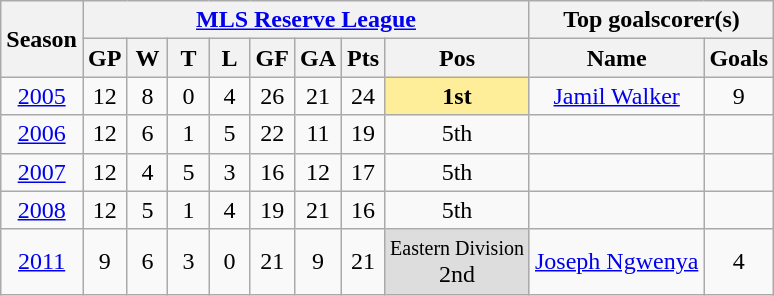<table class="wikitable" style="text-align: center">
<tr>
<th rowspan="2">Season</th>
<th colspan="8"><a href='#'>MLS Reserve League</a></th>
<th colspan="2">Top goalscorer(s)</th>
</tr>
<tr>
<th width="20">GP</th>
<th width="20">W</th>
<th width="20">T</th>
<th width="20">L</th>
<th width="20">GF</th>
<th width="20">GA</th>
<th width="20">Pts</th>
<th>Pos</th>
<th>Name</th>
<th>Goals</th>
</tr>
<tr>
<td><a href='#'>2005</a></td>
<td>12</td>
<td>8</td>
<td>0</td>
<td>4</td>
<td>26</td>
<td>21</td>
<td>24</td>
<td bgcolor="FFEE99"><strong>1st</strong></td>
<td><a href='#'>Jamil Walker</a></td>
<td>9</td>
</tr>
<tr>
<td><a href='#'>2006</a></td>
<td>12</td>
<td>6</td>
<td>1</td>
<td>5</td>
<td>22</td>
<td>11</td>
<td>19</td>
<td>5th</td>
<td></td>
<td></td>
</tr>
<tr>
<td><a href='#'>2007</a></td>
<td>12</td>
<td>4</td>
<td>5</td>
<td>3</td>
<td>16</td>
<td>12</td>
<td>17</td>
<td>5th</td>
<td></td>
<td></td>
</tr>
<tr>
<td><a href='#'>2008</a></td>
<td>12</td>
<td>5</td>
<td>1</td>
<td>4</td>
<td>19</td>
<td>21</td>
<td>16</td>
<td>5th</td>
<td></td>
<td></td>
</tr>
<tr>
<td><a href='#'>2011</a></td>
<td>9</td>
<td>6</td>
<td>3</td>
<td>0</td>
<td>21</td>
<td>9</td>
<td>21</td>
<td bgcolor="DDDDDD"><small>Eastern Division</small><br>2nd</td>
<td><a href='#'>Joseph Ngwenya</a></td>
<td>4</td>
</tr>
</table>
